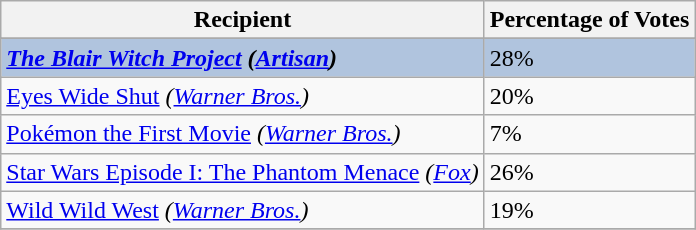<table class="wikitable sortable plainrowheaders" align="centre">
<tr>
<th>Recipient</th>
<th>Percentage of Votes</th>
</tr>
<tr>
</tr>
<tr style="background:#B0C4DE;">
<td><strong><em><a href='#'>The Blair Witch Project</a><em> (<a href='#'>Artisan</a>)<strong></td>
<td></strong>28%<strong></td>
</tr>
<tr>
<td></em><a href='#'>Eyes Wide Shut</a><em> (<a href='#'>Warner Bros.</a>)</td>
<td>20%</td>
</tr>
<tr>
<td></em><a href='#'>Pokémon the First Movie</a><em> (<a href='#'>Warner Bros.</a>)</td>
<td>7%</td>
</tr>
<tr>
<td></em><a href='#'>Star Wars Episode I: The Phantom Menace</a><em> (<a href='#'>Fox</a>)</td>
<td>26%</td>
</tr>
<tr>
<td></em><a href='#'>Wild Wild West</a><em> (<a href='#'>Warner Bros.</a>)</td>
<td>19%</td>
</tr>
<tr>
</tr>
</table>
